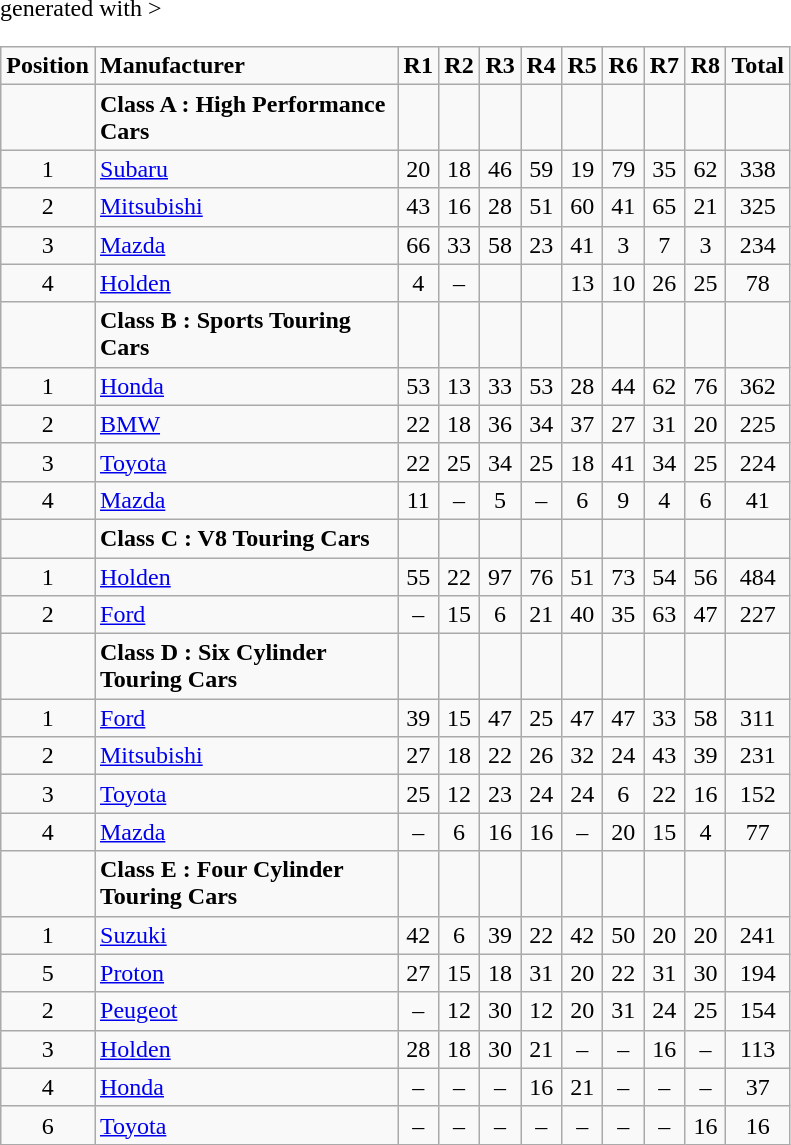<table class="wikitable" <hiddentext>generated with >
<tr style="font-weight:bold">
<td width="47" height="13" align="center">Position</td>
<td width="195">Manufacturer</td>
<td width="18" align="center">R1</td>
<td width="20" align="center">R2</td>
<td width="20" align="center">R3</td>
<td width="20" align="center">R4</td>
<td width="20" align="center">R5</td>
<td width="20" align="center">R6</td>
<td width="20" align="center">R7</td>
<td width="20" align="center">R8</td>
<td width="32" align="center">Total</td>
</tr>
<tr>
<td height="13" align="center"> </td>
<td style="font-weight:bold">Class A : High Performance Cars</td>
<td align="center"> </td>
<td align="center"> </td>
<td align="center"> </td>
<td align="center"> </td>
<td align="center"> </td>
<td align="center"> </td>
<td align="center"> </td>
<td align="center"> </td>
<td align="center"> </td>
</tr>
<tr>
<td height="13" align="center">1</td>
<td><a href='#'>Subaru</a></td>
<td align="center">20</td>
<td align="center">18</td>
<td align="center">46</td>
<td align="center">59</td>
<td align="center">19</td>
<td align="center">79</td>
<td align="center">35</td>
<td align="center">62</td>
<td align="center">338</td>
</tr>
<tr>
<td height="13" align="center">2</td>
<td><a href='#'>Mitsubishi</a></td>
<td align="center">43</td>
<td align="center">16</td>
<td align="center">28</td>
<td align="center">51</td>
<td align="center">60</td>
<td align="center">41</td>
<td align="center">65</td>
<td align="center">21</td>
<td align="center">325</td>
</tr>
<tr>
<td height="13" align="center">3</td>
<td><a href='#'>Mazda</a></td>
<td align="center">66</td>
<td align="center">33</td>
<td align="center">58</td>
<td align="center">23</td>
<td align="center">41</td>
<td align="center">3</td>
<td align="center">7</td>
<td align="center">3</td>
<td align="center">234</td>
</tr>
<tr>
<td height="13" align="center">4</td>
<td><a href='#'>Holden</a></td>
<td align="center">4</td>
<td align="center">–</td>
<td align="center"> </td>
<td align="center"> </td>
<td align="center">13</td>
<td align="center">10</td>
<td align="center">26</td>
<td align="center">25</td>
<td align="center">78</td>
</tr>
<tr>
<td height="13" align="center"> </td>
<td style="font-weight:bold">Class B : Sports Touring Cars</td>
<td align="center"> </td>
<td align="center"> </td>
<td align="center"> </td>
<td align="center"> </td>
<td align="center"> </td>
<td align="center"> </td>
<td align="center"> </td>
<td align="center"> </td>
<td align="center"> </td>
</tr>
<tr>
<td height="13" align="center">1</td>
<td><a href='#'>Honda</a></td>
<td align="center">53</td>
<td align="center">13</td>
<td align="center">33</td>
<td align="center">53</td>
<td align="center">28</td>
<td align="center">44</td>
<td align="center">62</td>
<td align="center">76</td>
<td align="center">362</td>
</tr>
<tr>
<td height="13" align="center">2</td>
<td><a href='#'>BMW</a></td>
<td align="center">22</td>
<td align="center">18</td>
<td align="center">36</td>
<td align="center">34</td>
<td align="center">37</td>
<td align="center">27</td>
<td align="center">31</td>
<td align="center">20</td>
<td align="center">225</td>
</tr>
<tr>
<td height="13" align="center">3</td>
<td><a href='#'>Toyota</a></td>
<td align="center">22</td>
<td align="center">25</td>
<td align="center">34</td>
<td align="center">25</td>
<td align="center">18</td>
<td align="center">41</td>
<td align="center">34</td>
<td align="center">25</td>
<td align="center">224</td>
</tr>
<tr>
<td height="13" align="center">4</td>
<td><a href='#'>Mazda</a></td>
<td align="center">11</td>
<td align="center">–</td>
<td align="center">5</td>
<td align="center">–</td>
<td align="center">6</td>
<td align="center">9</td>
<td align="center">4</td>
<td align="center">6</td>
<td align="center">41</td>
</tr>
<tr>
<td height="13" align="center"> </td>
<td style="font-weight:bold">Class C : V8 Touring Cars</td>
<td align="center"> </td>
<td align="center"> </td>
<td align="center"> </td>
<td align="center"> </td>
<td align="center"> </td>
<td align="center"> </td>
<td align="center"> </td>
<td align="center"> </td>
<td align="center"> </td>
</tr>
<tr>
<td height="13" align="center">1</td>
<td><a href='#'>Holden</a></td>
<td align="center">55</td>
<td align="center">22</td>
<td align="center">97</td>
<td align="center">76</td>
<td align="center">51</td>
<td align="center">73</td>
<td align="center">54</td>
<td align="center">56</td>
<td align="center">484</td>
</tr>
<tr>
<td height="13" align="center">2</td>
<td><a href='#'>Ford</a></td>
<td align="center">–</td>
<td align="center">15</td>
<td align="center">6</td>
<td align="center">21</td>
<td align="center">40</td>
<td align="center">35</td>
<td align="center">63</td>
<td align="center">47</td>
<td align="center">227</td>
</tr>
<tr>
<td height="13" align="center"> </td>
<td style="font-weight:bold">Class D : Six Cylinder Touring Cars</td>
<td align="center"> </td>
<td align="center"> </td>
<td align="center"> </td>
<td align="center"> </td>
<td align="center"> </td>
<td align="center"> </td>
<td align="center"> </td>
<td align="center"> </td>
<td align="center"> </td>
</tr>
<tr>
<td height="13" align="center">1</td>
<td><a href='#'>Ford</a></td>
<td align="center">39</td>
<td align="center">15</td>
<td align="center">47</td>
<td align="center">25</td>
<td align="center">47</td>
<td align="center">47</td>
<td align="center">33</td>
<td align="center">58</td>
<td align="center">311</td>
</tr>
<tr>
<td height="13" align="center">2</td>
<td><a href='#'>Mitsubishi</a></td>
<td align="center">27</td>
<td align="center">18</td>
<td align="center">22</td>
<td align="center">26</td>
<td align="center">32</td>
<td align="center">24</td>
<td align="center">43</td>
<td align="center">39</td>
<td align="center">231</td>
</tr>
<tr>
<td height="13" align="center">3</td>
<td><a href='#'>Toyota</a></td>
<td align="center">25</td>
<td align="center">12</td>
<td align="center">23</td>
<td align="center">24</td>
<td align="center">24</td>
<td align="center">6</td>
<td align="center">22</td>
<td align="center">16</td>
<td align="center">152</td>
</tr>
<tr>
<td height="13" align="center">4</td>
<td><a href='#'>Mazda</a></td>
<td align="center">–</td>
<td align="center">6</td>
<td align="center">16</td>
<td align="center">16</td>
<td align="center">–</td>
<td align="center">20</td>
<td align="center">15</td>
<td align="center">4</td>
<td align="center">77</td>
</tr>
<tr>
<td height="13" align="center"> </td>
<td style="font-weight:bold">Class E : Four Cylinder Touring Cars</td>
<td align="center"> </td>
<td align="center"> </td>
<td align="center"> </td>
<td align="center"> </td>
<td align="center"> </td>
<td align="center"> </td>
<td align="center"> </td>
<td align="center"> </td>
<td align="center"> </td>
</tr>
<tr>
<td height="13" align="center">1</td>
<td><a href='#'>Suzuki</a></td>
<td align="center">42</td>
<td align="center">6</td>
<td align="center">39</td>
<td align="center">22</td>
<td align="center">42</td>
<td align="center">50</td>
<td align="center">20</td>
<td align="center">20</td>
<td align="center">241</td>
</tr>
<tr>
<td height="13" align="center">5</td>
<td><a href='#'>Proton</a></td>
<td align="center">27</td>
<td align="center">15</td>
<td align="center">18</td>
<td align="center">31</td>
<td align="center">20</td>
<td align="center">22</td>
<td align="center">31</td>
<td align="center">30</td>
<td align="center">194</td>
</tr>
<tr>
<td height="13" align="center">2</td>
<td><a href='#'>Peugeot</a></td>
<td align="center">–</td>
<td align="center">12</td>
<td align="center">30</td>
<td align="center">12</td>
<td align="center">20</td>
<td align="center">31</td>
<td align="center">24</td>
<td align="center">25</td>
<td align="center">154</td>
</tr>
<tr>
<td height="13" align="center">3</td>
<td><a href='#'>Holden</a></td>
<td align="center">28</td>
<td align="center">18</td>
<td align="center">30</td>
<td align="center">21</td>
<td align="center">–</td>
<td align="center">–</td>
<td align="center">16</td>
<td align="center">–</td>
<td align="center">113</td>
</tr>
<tr>
<td height="13" align="center">4</td>
<td><a href='#'>Honda</a></td>
<td align="center">–</td>
<td align="center">–</td>
<td align="center">–</td>
<td align="center">16</td>
<td align="center">21</td>
<td align="center">–</td>
<td align="center">–</td>
<td align="center">–</td>
<td align="center">37</td>
</tr>
<tr>
<td height="13" align="center">6</td>
<td><a href='#'>Toyota</a></td>
<td align="center">–</td>
<td align="center">–</td>
<td align="center">–</td>
<td align="center">–</td>
<td align="center">–</td>
<td align="center">–</td>
<td align="center">–</td>
<td align="center">16</td>
<td align="center">16</td>
</tr>
</table>
